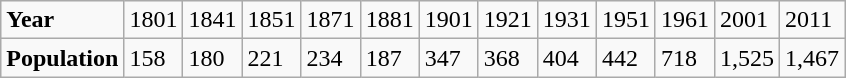<table class="wikitable">
<tr>
<td><strong>Year</strong></td>
<td>1801</td>
<td>1841</td>
<td>1851</td>
<td>1871</td>
<td>1881</td>
<td>1901</td>
<td>1921</td>
<td>1931</td>
<td>1951</td>
<td>1961</td>
<td>2001</td>
<td>2011</td>
</tr>
<tr>
<td><strong>Population</strong></td>
<td>158</td>
<td>180</td>
<td>221</td>
<td>234</td>
<td>187</td>
<td>347</td>
<td>368</td>
<td>404</td>
<td>442</td>
<td>718</td>
<td>1,525</td>
<td>1,467</td>
</tr>
</table>
